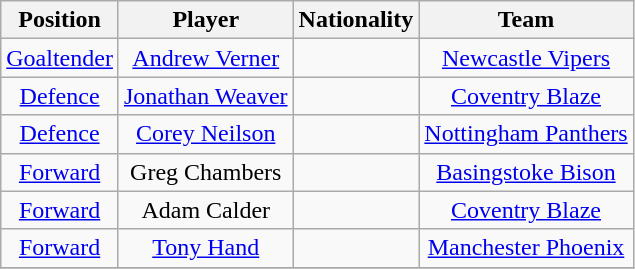<table class="wikitable">
<tr>
<th>Position</th>
<th>Player</th>
<th>Nationality</th>
<th>Team</th>
</tr>
<tr align="center">
<td><a href='#'>Goaltender</a></td>
<td><a href='#'>Andrew Verner</a></td>
<td></td>
<td><a href='#'>Newcastle Vipers</a></td>
</tr>
<tr align="center">
<td><a href='#'>Defence</a></td>
<td><a href='#'>Jonathan Weaver</a></td>
<td></td>
<td><a href='#'>Coventry Blaze</a></td>
</tr>
<tr align="center">
<td><a href='#'>Defence</a></td>
<td><a href='#'>Corey Neilson</a></td>
<td></td>
<td><a href='#'>Nottingham Panthers</a></td>
</tr>
<tr align="center">
<td><a href='#'>Forward</a></td>
<td>Greg Chambers</td>
<td></td>
<td><a href='#'>Basingstoke Bison</a></td>
</tr>
<tr align="center">
<td><a href='#'>Forward</a></td>
<td>Adam Calder</td>
<td></td>
<td><a href='#'>Coventry Blaze</a></td>
</tr>
<tr align="center">
<td><a href='#'>Forward</a></td>
<td><a href='#'>Tony Hand</a></td>
<td></td>
<td><a href='#'>Manchester Phoenix</a></td>
</tr>
<tr>
</tr>
</table>
